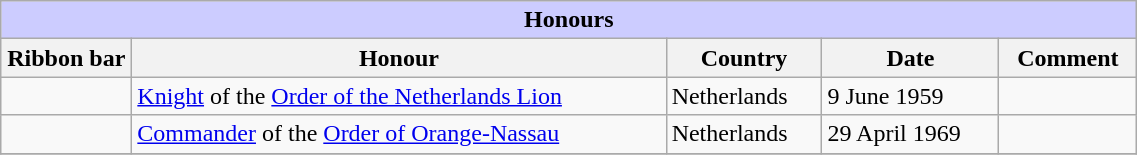<table class="wikitable" style="width:60%;">
<tr style="background:#ccf; text-align:center;">
<td colspan=5><strong>Honours</strong></td>
</tr>
<tr>
<th style="width:80px;">Ribbon bar</th>
<th>Honour</th>
<th>Country</th>
<th>Date</th>
<th>Comment</th>
</tr>
<tr>
<td></td>
<td><a href='#'>Knight</a> of the <a href='#'>Order of the Netherlands Lion</a></td>
<td>Netherlands</td>
<td>9 June 1959</td>
<td></td>
</tr>
<tr>
<td></td>
<td><a href='#'>Commander</a> of the <a href='#'>Order of Orange-Nassau</a></td>
<td>Netherlands</td>
<td>29 April 1969</td>
<td></td>
</tr>
<tr>
</tr>
</table>
